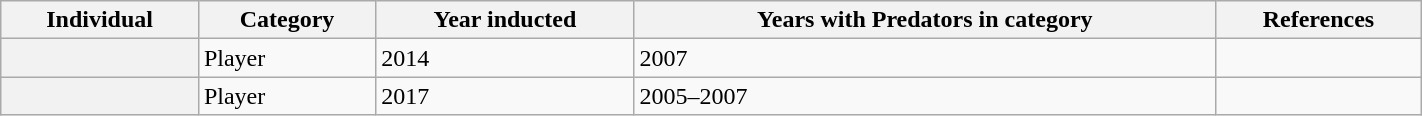<table class="wikitable sortable" width="75%">
<tr>
<th scope="col">Individual</th>
<th scope="col">Category</th>
<th scope="col">Year inducted</th>
<th scope="col">Years with Predators in category</th>
<th scope="col" class="unsortable">References</th>
</tr>
<tr>
<th scope="row"></th>
<td>Player</td>
<td>2014</td>
<td>2007</td>
<td></td>
</tr>
<tr>
<th scope="row"></th>
<td>Player</td>
<td>2017</td>
<td>2005–2007</td>
<td></td>
</tr>
</table>
